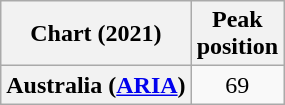<table class="wikitable plainrowheaders" style="text-align:center">
<tr>
<th scope="col">Chart (2021)</th>
<th scope="col">Peak<br>position</th>
</tr>
<tr>
<th scope="row">Australia (<a href='#'>ARIA</a>)</th>
<td>69</td>
</tr>
</table>
